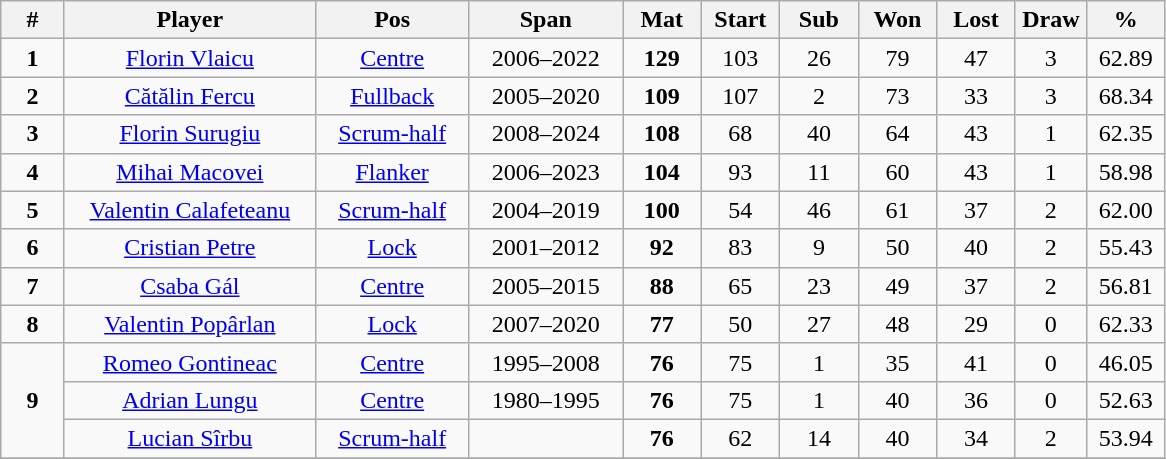<table class="wikitable" style="font-size:100%; text-align:center;">
<tr ->
<th style="width:35px;">#</th>
<th style="width:160px;">Player</th>
<th style="width:95px;">Pos</th>
<th style="width:95px;">Span</th>
<th style="width:45px;">Mat</th>
<th style="width:45px;">Start</th>
<th style="width:45px;">Sub</th>
<th style="width:45px;">Won</th>
<th style="width:45px;">Lost</th>
<th style="width:40px;">Draw</th>
<th style="width:45px;">%</th>
</tr>
<tr>
<td><strong>1</strong></td>
<td><a href='#'>Florin Vlaicu</a></td>
<td><a href='#'>Centre</a></td>
<td>2006–2022</td>
<td><strong>129</strong></td>
<td>103</td>
<td>26</td>
<td>79</td>
<td>47</td>
<td>3</td>
<td>62.89</td>
</tr>
<tr>
<td><strong>2</strong></td>
<td><a href='#'>Cătălin Fercu</a></td>
<td><a href='#'>Fullback</a></td>
<td>2005–2020</td>
<td><strong>109</strong></td>
<td>107</td>
<td>2</td>
<td>73</td>
<td>33</td>
<td>3</td>
<td>68.34</td>
</tr>
<tr>
<td><strong>3</strong></td>
<td><a href='#'>Florin Surugiu</a></td>
<td><a href='#'>Scrum-half</a></td>
<td>2008–2024</td>
<td><strong>108</strong></td>
<td>68</td>
<td>40</td>
<td>64</td>
<td>43</td>
<td>1</td>
<td>62.35</td>
</tr>
<tr>
<td><strong>4</strong></td>
<td><a href='#'>Mihai Macovei</a></td>
<td><a href='#'>Flanker</a></td>
<td>2006–2023</td>
<td><strong>104</strong></td>
<td>93</td>
<td>11</td>
<td>60</td>
<td>43</td>
<td>1</td>
<td>58.98</td>
</tr>
<tr>
<td><strong>5</strong></td>
<td><a href='#'>Valentin Calafeteanu</a></td>
<td><a href='#'>Scrum-half</a></td>
<td>2004–2019</td>
<td><strong>100</strong></td>
<td>54</td>
<td>46</td>
<td>61</td>
<td>37</td>
<td>2</td>
<td>62.00</td>
</tr>
<tr>
<td><strong>6</strong></td>
<td><a href='#'>Cristian Petre</a></td>
<td><a href='#'>Lock</a></td>
<td>2001–2012</td>
<td><strong>92</strong></td>
<td>83</td>
<td>9</td>
<td>50</td>
<td>40</td>
<td>2</td>
<td>55.43</td>
</tr>
<tr>
<td><strong>7</strong></td>
<td><a href='#'>Csaba Gál</a></td>
<td><a href='#'>Centre</a></td>
<td>2005–2015</td>
<td><strong>88</strong></td>
<td>65</td>
<td>23</td>
<td>49</td>
<td>37</td>
<td>2</td>
<td>56.81</td>
</tr>
<tr>
<td><strong>8</strong></td>
<td><a href='#'>Valentin Popârlan</a></td>
<td><a href='#'>Lock</a></td>
<td>2007–2020</td>
<td><strong>77</strong></td>
<td>50</td>
<td>27</td>
<td>48</td>
<td>29</td>
<td>0</td>
<td>62.33</td>
</tr>
<tr>
<td rowspan="3"><strong>9</strong></td>
<td><a href='#'>Romeo Gontineac</a></td>
<td><a href='#'>Centre</a></td>
<td>1995–2008</td>
<td><strong>76</strong></td>
<td>75</td>
<td>1</td>
<td>35</td>
<td>41</td>
<td>0</td>
<td>46.05</td>
</tr>
<tr>
<td><a href='#'>Adrian Lungu</a></td>
<td><a href='#'>Centre</a></td>
<td>1980–1995</td>
<td><strong>76</strong></td>
<td>75</td>
<td>1</td>
<td>40</td>
<td>36</td>
<td>0</td>
<td>52.63</td>
</tr>
<tr>
<td><a href='#'>Lucian Sîrbu</a></td>
<td><a href='#'>Scrum-half</a></td>
<td></td>
<td><strong>76</strong></td>
<td>62</td>
<td>14</td>
<td>40</td>
<td>34</td>
<td>2</td>
<td>53.94</td>
</tr>
<tr>
</tr>
</table>
